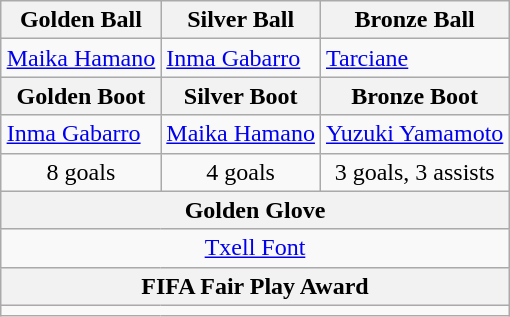<table class="wikitable" style="margin:auto">
<tr>
<th>Golden Ball</th>
<th>Silver Ball</th>
<th>Bronze Ball</th>
</tr>
<tr>
<td> <a href='#'>Maika Hamano</a></td>
<td> <a href='#'>Inma Gabarro</a></td>
<td> <a href='#'>Tarciane</a></td>
</tr>
<tr>
<th>Golden Boot</th>
<th>Silver Boot</th>
<th>Bronze Boot</th>
</tr>
<tr>
<td> <a href='#'>Inma Gabarro</a></td>
<td> <a href='#'>Maika Hamano</a></td>
<td> <a href='#'>Yuzuki Yamamoto</a></td>
</tr>
<tr style="text-align:center;">
<td>8 goals</td>
<td>4 goals</td>
<td>3 goals, 3 assists</td>
</tr>
<tr>
<th colspan="3">Golden Glove</th>
</tr>
<tr>
<td colspan="3" style="text-align:center;"> <a href='#'>Txell Font</a></td>
</tr>
<tr>
<th colspan="3">FIFA Fair Play Award</th>
</tr>
<tr>
<td colspan="3" style="text-align:center;"></td>
</tr>
</table>
